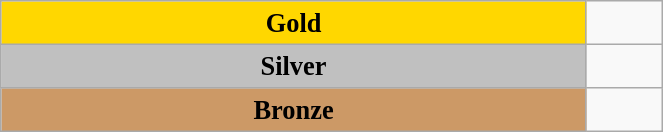<table class="wikitable" style=" text-align:center; font-size:110%;" width="35%">
<tr>
<td bgcolor="gold"><strong>Gold</strong></td>
<td align=left></td>
</tr>
<tr>
<td bgcolor="silver"><strong>Silver</strong></td>
<td align=left></td>
</tr>
<tr>
<td bgcolor="#cc9966"><strong>Bronze</strong></td>
<td align=left></td>
</tr>
</table>
